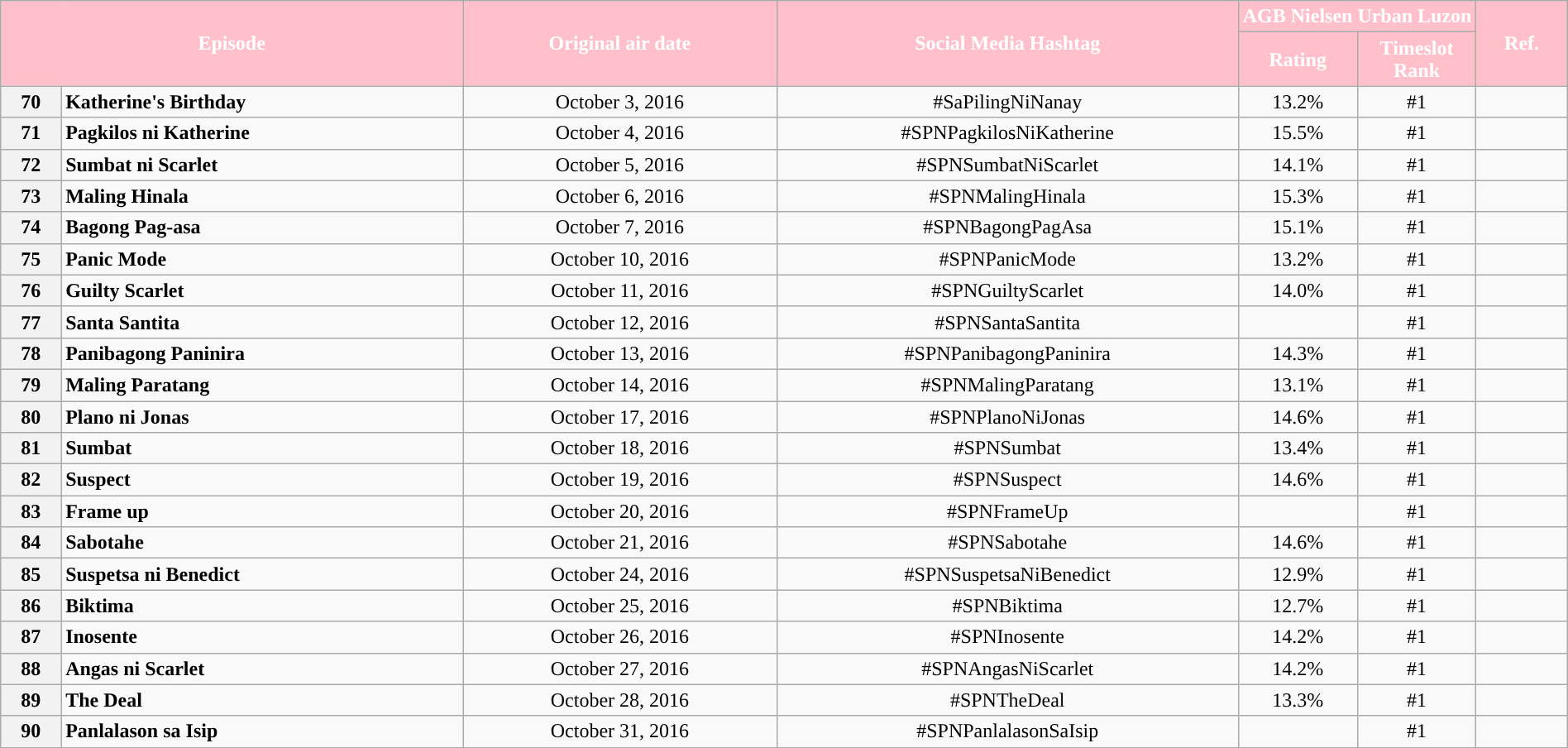<table class="wikitable" style="text-align:center; font-size:100%; line-height:18px;"  width="100%">
<tr>
<th colspan="2" rowspan="2" style="background-color:#FFC0CB; color:#ffffff;">Episode</th>
<th style="background:#FFC0CB; color:white" rowspan="2">Original air date</th>
<th style="background:#FFC0CB; color:white" rowspan="2">Social Media Hashtag</th>
<th style="background-color:#FFC0CB; color:#ffffff;" colspan="2">AGB Nielsen Urban Luzon</th>
<th rowspan="2" style="background:#FFC0CB; color:white">Ref.</th>
</tr>
<tr style="text-align: center style=">
<th style="background-color:#FFC0CB; width:75px; color:#ffffff;">Rating</th>
<th style="background-color:#FFC0CB; width:75px; color:#ffffff;">Timeslot Rank</th>
</tr>
<tr>
<th>70</th>
<td style="text-align: left;"><strong>Katherine's Birthday</strong></td>
<td>October 3, 2016</td>
<td>#SaPilingNiNanay</td>
<td>13.2%</td>
<td>#1</td>
<td></td>
</tr>
<tr>
<th>71</th>
<td style="text-align: left;"><strong>Pagkilos ni Katherine</strong></td>
<td>October 4, 2016</td>
<td>#SPNPagkilosNiKatherine</td>
<td>15.5%</td>
<td>#1</td>
<td></td>
</tr>
<tr>
<th>72</th>
<td style="text-align: left;"><strong>Sumbat ni Scarlet</strong></td>
<td>October 5, 2016</td>
<td>#SPNSumbatNiScarlet</td>
<td>14.1%</td>
<td>#1</td>
<td></td>
</tr>
<tr>
<th>73</th>
<td style="text-align: left;"><strong>Maling Hinala</strong></td>
<td>October 6, 2016</td>
<td>#SPNMalingHinala</td>
<td>15.3%</td>
<td>#1</td>
<td></td>
</tr>
<tr>
<th>74</th>
<td style="text-align: left;"><strong>Bagong Pag-asa</strong></td>
<td>October 7, 2016</td>
<td>#SPNBagongPagAsa</td>
<td>15.1%</td>
<td>#1</td>
<td></td>
</tr>
<tr>
<th>75</th>
<td style="text-align: left;"><strong>Panic Mode</strong></td>
<td>October 10, 2016</td>
<td>#SPNPanicMode</td>
<td>13.2%</td>
<td>#1</td>
<td></td>
</tr>
<tr>
<th>76</th>
<td style="text-align: left;"><strong>Guilty Scarlet</strong></td>
<td>October 11, 2016</td>
<td>#SPNGuiltyScarlet</td>
<td>14.0%</td>
<td>#1</td>
<td></td>
</tr>
<tr>
<th>77</th>
<td style="text-align: left;"><strong>Santa Santita</strong></td>
<td>October 12, 2016</td>
<td>#SPNSantaSantita</td>
<td></td>
<td>#1</td>
<td></td>
</tr>
<tr>
<th>78</th>
<td style="text-align: left;"><strong>Panibagong Paninira</strong></td>
<td>October 13, 2016</td>
<td>#SPNPanibagongPaninira</td>
<td>14.3%</td>
<td>#1</td>
<td></td>
</tr>
<tr>
<th>79</th>
<td style="text-align: left;"><strong>Maling Paratang</strong></td>
<td>October 14, 2016</td>
<td>#SPNMalingParatang</td>
<td>13.1%</td>
<td>#1</td>
<td></td>
</tr>
<tr>
<th>80</th>
<td style="text-align: left;"><strong>Plano ni Jonas</strong></td>
<td>October 17, 2016</td>
<td>#SPNPlanoNiJonas</td>
<td>14.6%</td>
<td>#1</td>
<td></td>
</tr>
<tr>
<th>81</th>
<td style="text-align: left;"><strong>Sumbat</strong></td>
<td>October 18, 2016</td>
<td>#SPNSumbat</td>
<td>13.4%</td>
<td>#1</td>
<td></td>
</tr>
<tr>
<th>82</th>
<td style="text-align: left;"><strong>Suspect</strong></td>
<td>October 19, 2016</td>
<td>#SPNSuspect</td>
<td>14.6%</td>
<td>#1</td>
<td></td>
</tr>
<tr>
<th>83</th>
<td style="text-align: left;"><strong>Frame up</strong></td>
<td>October 20, 2016</td>
<td>#SPNFrameUp</td>
<td></td>
<td>#1</td>
<td></td>
</tr>
<tr>
<th>84</th>
<td style="text-align: left;"><strong>Sabotahe</strong></td>
<td>October 21, 2016</td>
<td>#SPNSabotahe</td>
<td>14.6%</td>
<td>#1</td>
<td></td>
</tr>
<tr>
<th>85</th>
<td style="text-align: left;"><strong>Suspetsa ni Benedict</strong></td>
<td>October 24, 2016</td>
<td>#SPNSuspetsaNiBenedict</td>
<td>12.9%</td>
<td>#1</td>
<td></td>
</tr>
<tr>
<th>86</th>
<td style="text-align: left;"><strong>Biktima</strong></td>
<td>October 25, 2016</td>
<td>#SPNBiktima</td>
<td>12.7%</td>
<td>#1</td>
<td></td>
</tr>
<tr>
<th>87</th>
<td style="text-align: left;"><strong>Inosente</strong></td>
<td>October 26, 2016</td>
<td>#SPNInosente</td>
<td>14.2%</td>
<td>#1</td>
<td></td>
</tr>
<tr>
<th>88</th>
<td style="text-align: left;"><strong>Angas ni Scarlet</strong></td>
<td>October 27, 2016</td>
<td>#SPNAngasNiScarlet</td>
<td>14.2%</td>
<td>#1</td>
<td></td>
</tr>
<tr>
<th>89</th>
<td style="text-align: left;"><strong>The Deal</strong></td>
<td>October 28, 2016</td>
<td>#SPNTheDeal</td>
<td>13.3%</td>
<td>#1</td>
<td></td>
</tr>
<tr>
<th>90</th>
<td style="text-align: left;"><strong>Panlalason sa Isip</strong></td>
<td>October 31, 2016</td>
<td>#SPNPanlalasonSaIsip</td>
<td></td>
<td>#1</td>
<td></td>
</tr>
<tr>
</tr>
</table>
